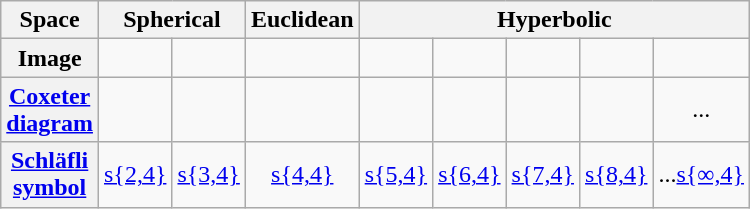<table class=wikitable>
<tr>
<th>Space</th>
<th colspan=2>Spherical</th>
<th>Euclidean</th>
<th colspan=5>Hyperbolic</th>
</tr>
<tr>
<th>Image</th>
<td></td>
<td></td>
<td></td>
<td></td>
<td></td>
<td></td>
<td></td>
<td></td>
</tr>
<tr align=center>
<th><a href='#'>Coxeter<br>diagram</a></th>
<td></td>
<td></td>
<td></td>
<td></td>
<td></td>
<td></td>
<td></td>
<td>...</td>
</tr>
<tr align=center>
<th><a href='#'>Schläfli<br>symbol</a></th>
<td><a href='#'>s{2,4}</a></td>
<td><a href='#'>s{3,4}</a></td>
<td><a href='#'>s{4,4}</a></td>
<td><a href='#'>s{5,4}</a></td>
<td><a href='#'>s{6,4}</a></td>
<td><a href='#'>s{7,4}</a></td>
<td><a href='#'>s{8,4}</a></td>
<td>...<a href='#'>s{∞,4}</a></td>
</tr>
</table>
